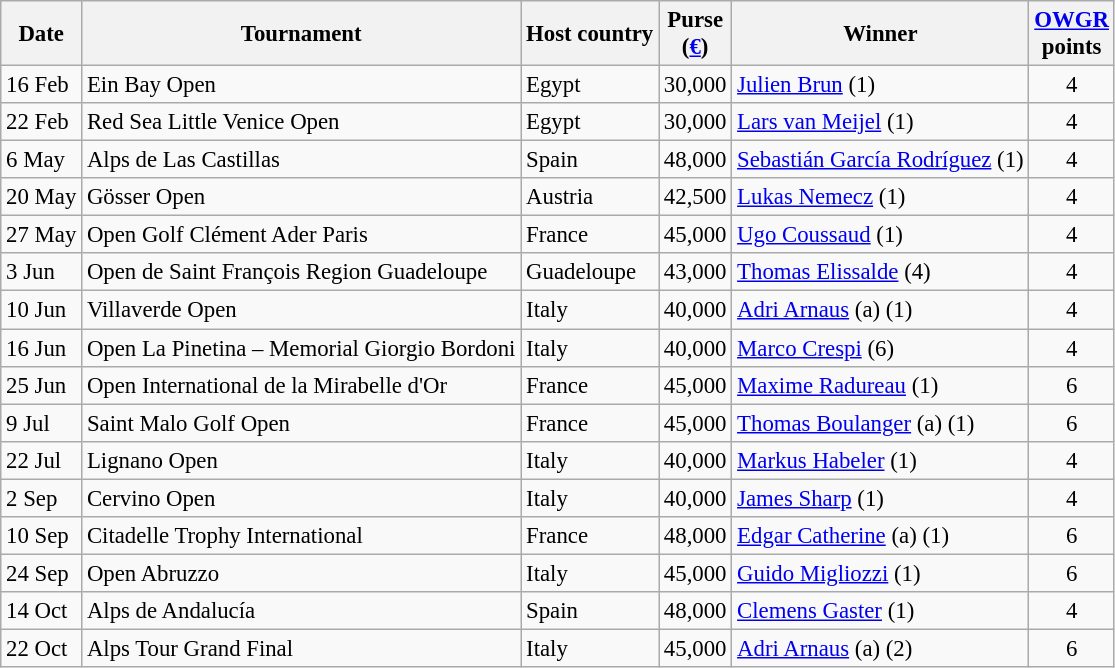<table class="wikitable" style="font-size:95%;">
<tr>
<th>Date</th>
<th>Tournament</th>
<th>Host country</th>
<th>Purse<br>(<a href='#'>€</a>)</th>
<th>Winner</th>
<th><a href='#'>OWGR</a><br>points</th>
</tr>
<tr>
<td>16 Feb</td>
<td>Ein Bay Open</td>
<td>Egypt</td>
<td align=right>30,000</td>
<td> <a href='#'>Julien Brun</a> (1)</td>
<td align=center>4</td>
</tr>
<tr>
<td>22 Feb</td>
<td>Red Sea Little Venice Open</td>
<td>Egypt</td>
<td align=right>30,000</td>
<td> <a href='#'>Lars van Meijel</a> (1)</td>
<td align=center>4</td>
</tr>
<tr>
<td>6 May</td>
<td>Alps de Las Castillas</td>
<td>Spain</td>
<td align=right>48,000</td>
<td> <a href='#'>Sebastián García Rodríguez</a> (1)</td>
<td align=center>4</td>
</tr>
<tr>
<td>20 May</td>
<td>Gösser Open</td>
<td>Austria</td>
<td align=right>42,500</td>
<td> <a href='#'>Lukas Nemecz</a> (1)</td>
<td align=center>4</td>
</tr>
<tr>
<td>27 May</td>
<td>Open Golf Clément Ader Paris</td>
<td>France</td>
<td align=right>45,000</td>
<td> <a href='#'>Ugo Coussaud</a> (1)</td>
<td align=center>4</td>
</tr>
<tr>
<td>3 Jun</td>
<td>Open de Saint François Region Guadeloupe</td>
<td>Guadeloupe</td>
<td align=right>43,000</td>
<td> <a href='#'>Thomas Elissalde</a> (4)</td>
<td align=center>4</td>
</tr>
<tr>
<td>10 Jun</td>
<td>Villaverde Open</td>
<td>Italy</td>
<td align=right>40,000</td>
<td> <a href='#'>Adri Arnaus</a> (a) (1)</td>
<td align=center>4</td>
</tr>
<tr>
<td>16 Jun</td>
<td>Open La Pinetina – Memorial Giorgio Bordoni</td>
<td>Italy</td>
<td align=right>40,000</td>
<td> <a href='#'>Marco Crespi</a> (6)</td>
<td align=center>4</td>
</tr>
<tr>
<td>25 Jun</td>
<td>Open International de la Mirabelle d'Or</td>
<td>France</td>
<td align=right>45,000</td>
<td> <a href='#'>Maxime Radureau</a> (1)</td>
<td align=center>6</td>
</tr>
<tr>
<td>9 Jul</td>
<td>Saint Malo Golf Open</td>
<td>France</td>
<td align=right>45,000</td>
<td> <a href='#'>Thomas Boulanger</a> (a) (1)</td>
<td align=center>6</td>
</tr>
<tr>
<td>22 Jul</td>
<td>Lignano Open</td>
<td>Italy</td>
<td align=right>40,000</td>
<td> <a href='#'>Markus Habeler</a> (1)</td>
<td align=center>4</td>
</tr>
<tr>
<td>2 Sep</td>
<td>Cervino Open</td>
<td>Italy</td>
<td align=right>40,000</td>
<td> <a href='#'>James Sharp</a> (1)</td>
<td align=center>4</td>
</tr>
<tr>
<td>10 Sep</td>
<td>Citadelle Trophy International</td>
<td>France</td>
<td align=right>48,000</td>
<td> <a href='#'>Edgar Catherine</a> (a) (1)</td>
<td align=center>6</td>
</tr>
<tr>
<td>24 Sep</td>
<td>Open Abruzzo</td>
<td>Italy</td>
<td align=right>45,000</td>
<td> <a href='#'>Guido Migliozzi</a> (1)</td>
<td align=center>6</td>
</tr>
<tr>
<td>14 Oct</td>
<td>Alps de Andalucía</td>
<td>Spain</td>
<td align=right>48,000</td>
<td> <a href='#'>Clemens Gaster</a> (1)</td>
<td align=center>4</td>
</tr>
<tr>
<td>22 Oct</td>
<td>Alps Tour Grand Final</td>
<td>Italy</td>
<td align=right>45,000</td>
<td> <a href='#'>Adri Arnaus</a> (a) (2)</td>
<td align=center>6</td>
</tr>
</table>
